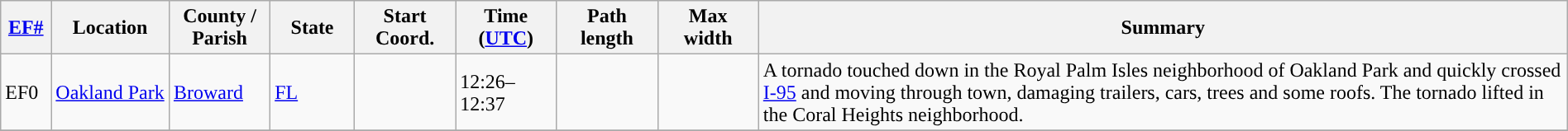<table class="wikitable sortable" style="width:100%;">
<tr>
<th scope="col"  style="width:3%; text-align:center;"><a href='#'>EF#</a></th>
<th scope="col"  style="width:7%; text-align:center;" class="unsortable">Location</th>
<th scope="col"  style="width:6%; text-align:center;" class="unsortable">County / Parish</th>
<th scope="col"  style="width:5%; text-align:center;">State</th>
<th scope="col"  style="width:6%; text-align:center;">Start Coord.</th>
<th scope="col"  style="width:6%; text-align:center;">Time (<a href='#'>UTC</a>)</th>
<th scope="col"  style="width:6%; text-align:center;">Path length</th>
<th scope="col"  style="width:6%; text-align:center;">Max width</th>
<th scope="col" class="unsortable" style="width:48%; text-align:center;">Summary</th>
</tr>
<tr>
<td>EF0</td>
<td><a href='#'>Oakland Park</a></td>
<td><a href='#'>Broward</a></td>
<td><a href='#'>FL</a></td>
<td></td>
<td>12:26–12:37</td>
<td></td>
<td></td>
<td>A tornado touched down in the Royal Palm Isles neighborhood of Oakland Park and quickly crossed <a href='#'>I-95</a> and moving through town, damaging trailers, cars, trees and some roofs. The tornado lifted in the Coral Heights neighborhood.</td>
</tr>
<tr>
</tr>
</table>
